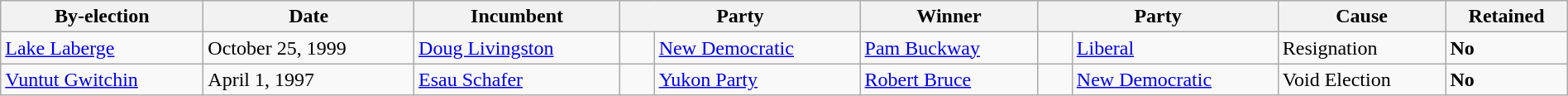<table class=wikitable style="width:100%">
<tr>
<th>By-election</th>
<th>Date</th>
<th>Incumbent</th>
<th colspan=2>Party</th>
<th>Winner</th>
<th colspan=2>Party</th>
<th>Cause</th>
<th>Retained</th>
</tr>
<tr>
<td><a href='#'>Lake Laberge</a></td>
<td>October 25, 1999</td>
<td><a href='#'>Doug Livingston</a></td>
<td>   </td>
<td><a href='#'>New Democratic</a></td>
<td><a href='#'>Pam Buckway</a></td>
<td>   </td>
<td><a href='#'>Liberal</a></td>
<td>Resignation</td>
<td><strong>No</strong></td>
</tr>
<tr>
<td><a href='#'>Vuntut Gwitchin</a></td>
<td>April 1, 1997</td>
<td><a href='#'>Esau Schafer</a></td>
<td>   </td>
<td><a href='#'>Yukon Party</a></td>
<td><a href='#'>Robert Bruce</a></td>
<td>   </td>
<td><a href='#'>New Democratic</a></td>
<td>Void Election</td>
<td><strong>No</strong></td>
</tr>
</table>
